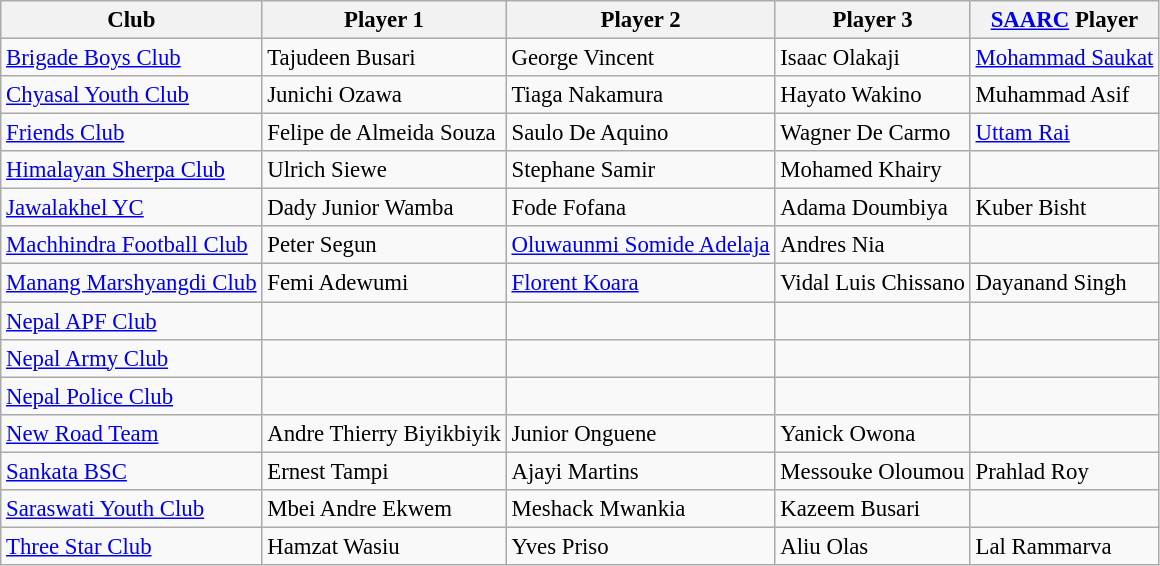<table class="wikitable" style="font-size:95%;">
<tr>
<th>Club</th>
<th>Player 1</th>
<th>Player 2</th>
<th>Player 3</th>
<th><a href='#'>SAARC</a> Player</th>
</tr>
<tr>
<td><a href='#'>Brigade Boys Club</a></td>
<td> Tajudeen Busari</td>
<td> George Vincent</td>
<td> Isaac Olakaji</td>
<td> <a href='#'>Mohammad Saukat</a></td>
</tr>
<tr>
<td><a href='#'>Chyasal Youth Club</a></td>
<td> Junichi Ozawa</td>
<td> Tiaga Nakamura</td>
<td> Hayato Wakino</td>
<td> Muhammad Asif</td>
</tr>
<tr>
<td><a href='#'>Friends Club</a></td>
<td> Felipe de Almeida Souza</td>
<td> Saulo De Aquino</td>
<td> Wagner De Carmo</td>
<td> <a href='#'>Uttam Rai</a></td>
</tr>
<tr>
<td><a href='#'>Himalayan Sherpa Club</a></td>
<td> Ulrich Siewe</td>
<td> Stephane Samir</td>
<td> Mohamed Khairy</td>
<td></td>
</tr>
<tr>
<td><a href='#'>Jawalakhel YC</a></td>
<td> Dady Junior Wamba</td>
<td> Fode Fofana</td>
<td> Adama Doumbiya</td>
<td> Kuber Bisht</td>
</tr>
<tr>
<td><a href='#'>Machhindra Football Club</a></td>
<td> Peter Segun</td>
<td> <a href='#'>Oluwaunmi Somide Adelaja</a></td>
<td> Andres Nia</td>
<td></td>
</tr>
<tr>
<td><a href='#'>Manang Marshyangdi Club</a></td>
<td> Femi Adewumi</td>
<td> <a href='#'>Florent Koara</a></td>
<td> Vidal Luis Chissano</td>
<td> Dayanand Singh</td>
</tr>
<tr>
<td><a href='#'>Nepal APF Club</a></td>
<td></td>
<td></td>
<td></td>
<td></td>
</tr>
<tr>
<td><a href='#'>Nepal Army Club</a></td>
<td></td>
<td></td>
<td></td>
<td></td>
</tr>
<tr>
<td><a href='#'>Nepal Police Club</a></td>
<td></td>
<td></td>
<td></td>
<td></td>
</tr>
<tr>
<td><a href='#'>New Road Team</a></td>
<td> Andre Thierry Biyikbiyik</td>
<td> Junior Onguene</td>
<td> Yanick Owona</td>
<td></td>
</tr>
<tr>
<td><a href='#'>Sankata BSC</a></td>
<td> Ernest Tampi</td>
<td> Ajayi Martins</td>
<td> Messouke Oloumou</td>
<td> Prahlad Roy</td>
</tr>
<tr>
<td><a href='#'>Saraswati Youth Club</a></td>
<td> Mbei Andre Ekwem</td>
<td> Meshack Mwankia</td>
<td> Kazeem Busari</td>
<td></td>
</tr>
<tr>
<td><a href='#'>Three Star Club</a></td>
<td> Hamzat Wasiu</td>
<td> Yves Priso</td>
<td> Aliu Olas</td>
<td> Lal Rammarva</td>
</tr>
</table>
